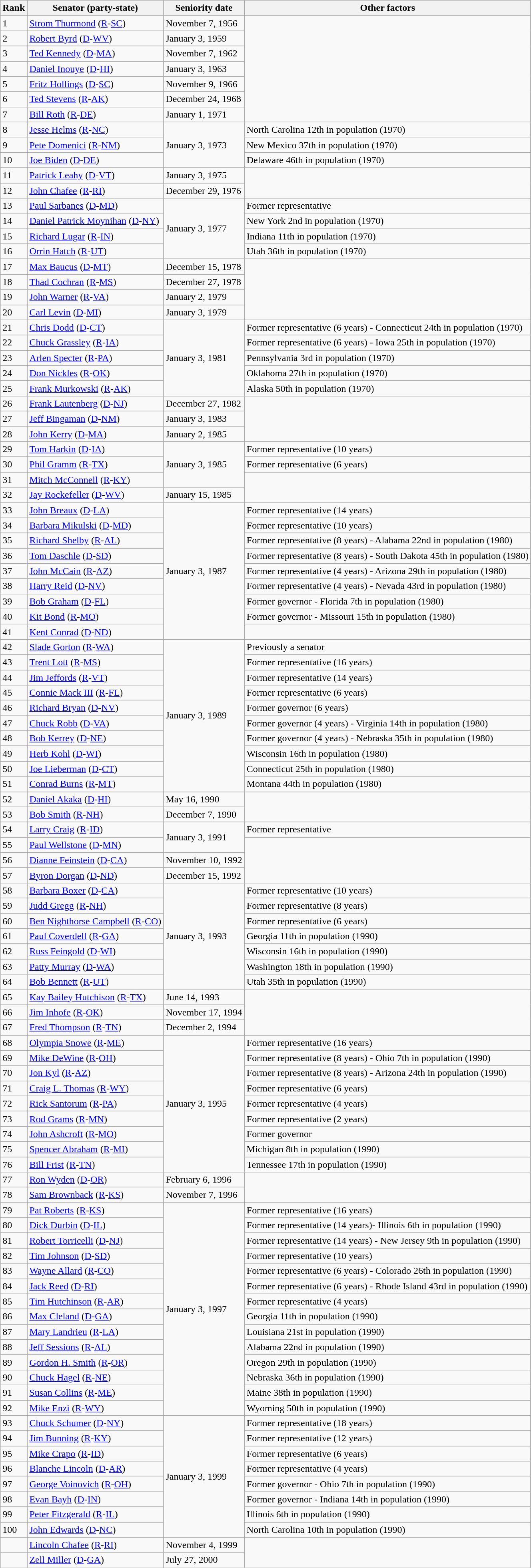<table class=wikitable>
<tr valign=bottom>
<th>Rank</th>
<th>Senator (party-state)</th>
<th>Seniority date</th>
<th>Other factors</th>
</tr>
<tr>
<td>1</td>
<td><a href='#'>Strom Thurmond</a> (<a href='#'>R</a>-<a href='#'>SC</a>)</td>
<td>November 7, 1956</td>
<td rowspan=7></td>
</tr>
<tr>
<td>2</td>
<td><a href='#'>Robert Byrd</a> (<a href='#'>D</a>-<a href='#'>WV</a>)</td>
<td>January 3, 1959</td>
</tr>
<tr>
<td>3</td>
<td><a href='#'>Ted Kennedy</a> (<a href='#'>D</a>-<a href='#'>MA</a>)</td>
<td>November 7, 1962</td>
</tr>
<tr>
<td>4</td>
<td><a href='#'>Daniel Inouye</a> (<a href='#'>D</a>-<a href='#'>HI</a>)</td>
<td>January 3, 1963</td>
</tr>
<tr>
<td>5</td>
<td><a href='#'>Fritz Hollings</a> (<a href='#'>D</a>-<a href='#'>SC</a>)</td>
<td>November 9, 1966</td>
</tr>
<tr>
<td>6</td>
<td><a href='#'>Ted Stevens</a> (<a href='#'>R</a>-<a href='#'>AK</a>)</td>
<td>December 24, 1968</td>
</tr>
<tr>
<td>7</td>
<td><a href='#'>Bill Roth</a> (<a href='#'>R</a>-<a href='#'>DE</a>)</td>
<td>January 1, 1971</td>
</tr>
<tr>
<td>8</td>
<td><a href='#'>Jesse Helms</a> (<a href='#'>R</a>-<a href='#'>NC</a>)</td>
<td rowspan= 3>January 3, 1973</td>
<td>North Carolina 12th in population (1970)</td>
</tr>
<tr>
<td>9</td>
<td><a href='#'>Pete Domenici</a> (<a href='#'>R</a>-<a href='#'>NM</a>)</td>
<td>New Mexico 37th in population (1970)</td>
</tr>
<tr>
<td>10</td>
<td><a href='#'>Joe Biden</a> (<a href='#'>D</a>-<a href='#'>DE</a>)</td>
<td>Delaware 46th in population (1970)</td>
</tr>
<tr>
<td>11</td>
<td><a href='#'>Patrick Leahy</a> (<a href='#'>D</a>-<a href='#'>VT</a>)</td>
<td>January 3, 1975</td>
<td rowspan=2></td>
</tr>
<tr>
<td>12</td>
<td><a href='#'>John Chafee</a> (<a href='#'>R</a>-<a href='#'>RI</a>)</td>
<td>December 29, 1976</td>
</tr>
<tr>
<td>13</td>
<td><a href='#'>Paul Sarbanes</a> (<a href='#'>D</a>-<a href='#'>MD</a>)</td>
<td rowspan=4>January 3, 1977</td>
<td>Former representative</td>
</tr>
<tr>
<td>14</td>
<td><a href='#'>Daniel Patrick Moynihan</a> (<a href='#'>D</a>-<a href='#'>NY</a>)</td>
<td>New York 2nd in population (1970)</td>
</tr>
<tr>
<td>15</td>
<td><a href='#'>Richard Lugar</a> (<a href='#'>R</a>-<a href='#'>IN</a>)</td>
<td>Indiana 11th in population (1970)</td>
</tr>
<tr>
<td>16</td>
<td><a href='#'>Orrin Hatch</a> (<a href='#'>R</a>-<a href='#'>UT</a>)</td>
<td>Utah 36th in population (1970)</td>
</tr>
<tr>
<td>17</td>
<td><a href='#'>Max Baucus</a> (<a href='#'>D</a>-<a href='#'>MT</a>)</td>
<td>December 15, 1978</td>
<td rowspan=4></td>
</tr>
<tr>
<td>18</td>
<td><a href='#'>Thad Cochran</a> (<a href='#'>R</a>-<a href='#'>MS</a>)</td>
<td>December 27, 1978</td>
</tr>
<tr>
<td>19</td>
<td><a href='#'>John Warner</a> (<a href='#'>R</a>-<a href='#'>VA</a>)</td>
<td>January 2, 1979</td>
</tr>
<tr>
<td>20</td>
<td><a href='#'>Carl Levin</a> (<a href='#'>D</a>-<a href='#'>MI</a>)</td>
<td>January 3, 1979</td>
</tr>
<tr>
<td>21</td>
<td><a href='#'>Chris Dodd</a> (<a href='#'>D</a>-<a href='#'>CT</a>)</td>
<td rowspan=5>January 3, 1981</td>
<td>Former representative (6 years) - Connecticut 24th in population (1970)</td>
</tr>
<tr>
<td>22</td>
<td><a href='#'>Chuck Grassley</a> (<a href='#'>R</a>-<a href='#'>IA</a>)</td>
<td>Former representative (6 years) - Iowa 25th in population (1970)</td>
</tr>
<tr>
<td>23</td>
<td><a href='#'>Arlen Specter</a> (<a href='#'>R</a>-<a href='#'>PA</a>)</td>
<td>Pennsylvania 3rd in population (1970)</td>
</tr>
<tr>
<td>24</td>
<td><a href='#'>Don Nickles</a> (<a href='#'>R</a>-<a href='#'>OK</a>)</td>
<td>Oklahoma 27th in population (1970)</td>
</tr>
<tr>
<td>25</td>
<td><a href='#'>Frank Murkowski</a> (<a href='#'>R</a>-<a href='#'>AK</a>)</td>
<td>Alaska 50th in population (1970)</td>
</tr>
<tr>
<td>26</td>
<td><a href='#'>Frank Lautenberg</a> (<a href='#'>D</a>-<a href='#'>NJ</a>)</td>
<td>December 27, 1982</td>
<td rowspan=3></td>
</tr>
<tr>
<td>27</td>
<td><a href='#'>Jeff Bingaman</a> (<a href='#'>D</a>-<a href='#'>NM</a>)</td>
<td>January 3, 1983</td>
</tr>
<tr>
<td>28</td>
<td><a href='#'>John Kerry</a> (<a href='#'>D</a>-<a href='#'>MA</a>)</td>
<td>January 2, 1985</td>
</tr>
<tr>
<td>29</td>
<td><a href='#'>Tom Harkin</a> (<a href='#'>D</a>-<a href='#'>IA</a>)</td>
<td rowspan=3>January 3, 1985</td>
<td>Former representative (10 years)</td>
</tr>
<tr>
<td>30</td>
<td><a href='#'>Phil Gramm</a> (<a href='#'>R</a>-<a href='#'>TX</a>)</td>
<td>Former representative (6 years)</td>
</tr>
<tr>
<td>31</td>
<td><a href='#'>Mitch McConnell</a> (<a href='#'>R</a>-<a href='#'>KY</a>)</td>
<td rowspan=2></td>
</tr>
<tr>
<td>32</td>
<td><a href='#'>Jay Rockefeller</a> (<a href='#'>D</a>-<a href='#'>WV</a>)</td>
<td>January 15, 1985</td>
</tr>
<tr>
<td>33</td>
<td><a href='#'>John Breaux</a> (<a href='#'>D</a>-<a href='#'>LA</a>)</td>
<td rowspan=9>January 3, 1987</td>
<td>Former representative (14 years)</td>
</tr>
<tr>
<td>34</td>
<td><a href='#'>Barbara Mikulski</a> (<a href='#'>D</a>-<a href='#'>MD</a>)</td>
<td>Former representative (10 years)</td>
</tr>
<tr>
<td>35</td>
<td><a href='#'>Richard Shelby</a> (<a href='#'>R</a>-<a href='#'>AL</a>)</td>
<td>Former representative (8 years) - Alabama 22nd in population (1980)</td>
</tr>
<tr>
<td>36</td>
<td><a href='#'>Tom Daschle</a> (<a href='#'>D</a>-<a href='#'>SD</a>)</td>
<td>Former representative (8 years) - South Dakota 45th in population (1980)</td>
</tr>
<tr>
<td>37</td>
<td><a href='#'>John McCain</a> (<a href='#'>R</a>-<a href='#'>AZ</a>)</td>
<td>Former representative (4 years) - Arizona 29th in population (1980)</td>
</tr>
<tr>
<td>38</td>
<td><a href='#'>Harry Reid</a> (<a href='#'>D</a>-<a href='#'>NV</a>)</td>
<td>Former representative (4 years) - Nevada 43rd in population (1980)</td>
</tr>
<tr>
<td>39</td>
<td><a href='#'>Bob Graham</a> (<a href='#'>D</a>-<a href='#'>FL</a>)</td>
<td>Former governor - Florida 7th in population (1980)</td>
</tr>
<tr>
<td>40</td>
<td><a href='#'>Kit Bond</a> (<a href='#'>R</a>-<a href='#'>MO</a>)</td>
<td>Former governor - Missouri 15th in population (1980)</td>
</tr>
<tr>
<td>41</td>
<td><a href='#'>Kent Conrad</a> (<a href='#'>D</a>-<a href='#'>ND</a>)</td>
<td></td>
</tr>
<tr>
<td>42</td>
<td><a href='#'>Slade Gorton</a> (<a href='#'>R</a>-<a href='#'>WA</a>)</td>
<td rowspan=10>January 3, 1989</td>
<td>Previously a senator</td>
</tr>
<tr>
<td>43</td>
<td><a href='#'>Trent Lott</a> (<a href='#'>R</a>-<a href='#'>MS</a>)</td>
<td>Former representative (16 years)</td>
</tr>
<tr>
<td>44</td>
<td><a href='#'>Jim Jeffords</a> (<a href='#'>R</a>-<a href='#'>VT</a>)</td>
<td>Former representative (14 years)</td>
</tr>
<tr>
<td>45</td>
<td><a href='#'>Connie Mack III</a> (<a href='#'>R</a>-<a href='#'>FL</a>)</td>
<td>Former representative (6 years)</td>
</tr>
<tr>
<td>46</td>
<td><a href='#'>Richard Bryan</a> (<a href='#'>D</a>-<a href='#'>NV</a>)</td>
<td>Former governor (6 years)</td>
</tr>
<tr>
<td>47</td>
<td><a href='#'>Chuck Robb</a> (<a href='#'>D</a>-<a href='#'>VA</a>)</td>
<td>Former governor (4 years) - Virginia 14th in population (1980)</td>
</tr>
<tr>
<td>48</td>
<td><a href='#'>Bob Kerrey</a> (<a href='#'>D</a>-<a href='#'>NE</a>)</td>
<td>Former governor (4 years) - Nebraska 35th in population (1980)</td>
</tr>
<tr>
<td>49</td>
<td><a href='#'>Herb Kohl</a> (<a href='#'>D</a>-<a href='#'>WI</a>)</td>
<td>Wisconsin 16th in population (1980)</td>
</tr>
<tr>
<td>50</td>
<td><a href='#'>Joe Lieberman</a> (<a href='#'>D</a>-<a href='#'>CT</a>)</td>
<td>Connecticut 25th in population (1980)</td>
</tr>
<tr>
<td>51</td>
<td><a href='#'>Conrad Burns</a> (<a href='#'>R</a>-<a href='#'>MT</a>)</td>
<td>Montana 44th in population (1980)</td>
</tr>
<tr>
<td>52</td>
<td><a href='#'>Daniel Akaka</a> (<a href='#'>D</a>-<a href='#'>HI</a>)</td>
<td>May 16, 1990</td>
<td rowspan=2></td>
</tr>
<tr>
<td>53</td>
<td><a href='#'>Bob Smith</a> (<a href='#'>R</a>-<a href='#'>NH</a>)</td>
<td>December 7, 1990</td>
</tr>
<tr>
<td>54</td>
<td><a href='#'>Larry Craig</a> (<a href='#'>R</a>-<a href='#'>ID</a>)</td>
<td rowspan=2>January 3, 1991</td>
<td>Former representative</td>
</tr>
<tr>
<td>55</td>
<td><a href='#'>Paul Wellstone</a> (<a href='#'>D</a>-<a href='#'>MN</a>)</td>
<td rowspan=3></td>
</tr>
<tr>
<td>56</td>
<td><a href='#'>Dianne Feinstein</a> (<a href='#'>D</a>-<a href='#'>CA</a>)</td>
<td>November 10, 1992</td>
</tr>
<tr>
<td>57</td>
<td><a href='#'>Byron Dorgan</a> (<a href='#'>D</a>-<a href='#'>ND</a>)</td>
<td>December 15, 1992</td>
</tr>
<tr>
<td>58</td>
<td><a href='#'>Barbara Boxer</a> (<a href='#'>D</a>-<a href='#'>CA</a>)</td>
<td rowspan=7>January 3, 1993</td>
<td>Former representative (10 years)</td>
</tr>
<tr>
<td>59</td>
<td><a href='#'>Judd Gregg</a> (<a href='#'>R</a>-<a href='#'>NH</a>)</td>
<td>Former representative (8 years)</td>
</tr>
<tr>
<td>60</td>
<td><a href='#'>Ben Nighthorse Campbell</a> (<a href='#'>R</a>-<a href='#'>CO</a>)</td>
<td>Former representative (6 years)</td>
</tr>
<tr>
<td>61</td>
<td><a href='#'>Paul Coverdell</a> (<a href='#'>R</a>-<a href='#'>GA</a>)</td>
<td>Georgia 11th in population (1990)</td>
</tr>
<tr>
<td>62</td>
<td><a href='#'>Russ Feingold</a> (<a href='#'>D</a>-<a href='#'>WI</a>)</td>
<td>Wisconsin 16th in population (1990)</td>
</tr>
<tr>
<td>63</td>
<td><a href='#'>Patty Murray</a> (<a href='#'>D</a>-<a href='#'>WA</a>)</td>
<td>Washington 18th in population (1990)</td>
</tr>
<tr>
<td>64</td>
<td><a href='#'>Bob Bennett</a> (<a href='#'>R</a>-<a href='#'>UT</a>)</td>
<td>Utah 35th in population (1990)</td>
</tr>
<tr>
<td>65</td>
<td><a href='#'>Kay Bailey Hutchison</a> (<a href='#'>R</a>-<a href='#'>TX</a>)</td>
<td>June 14, 1993</td>
<td rowspan=3></td>
</tr>
<tr>
<td>66</td>
<td><a href='#'>Jim Inhofe</a> (<a href='#'>R</a>-<a href='#'>OK</a>)</td>
<td>November 17, 1994</td>
</tr>
<tr>
<td>67</td>
<td><a href='#'>Fred Thompson</a> (<a href='#'>R</a>-<a href='#'>TN</a>)</td>
<td>December 2, 1994</td>
</tr>
<tr>
<td>68</td>
<td><a href='#'>Olympia Snowe</a> (<a href='#'>R</a>-<a href='#'>ME</a>)</td>
<td rowspan=9>January 3, 1995</td>
<td>Former representative (16 years)</td>
</tr>
<tr>
<td>69</td>
<td><a href='#'>Mike DeWine</a> (<a href='#'>R</a>-<a href='#'>OH</a>)</td>
<td>Former representative (8 years) - Ohio 7th in population (1990)</td>
</tr>
<tr>
<td>70</td>
<td><a href='#'>Jon Kyl</a> (<a href='#'>R</a>-<a href='#'>AZ</a>)</td>
<td>Former representative (8 years) - Arizona 24th in population (1990)</td>
</tr>
<tr>
<td>71</td>
<td><a href='#'>Craig L. Thomas</a> (<a href='#'>R</a>-<a href='#'>WY</a>)</td>
<td>Former representative (6 years)</td>
</tr>
<tr>
<td>72</td>
<td><a href='#'>Rick Santorum</a> (<a href='#'>R</a>-<a href='#'>PA</a>)</td>
<td>Former representative (4 years)</td>
</tr>
<tr>
<td>73</td>
<td><a href='#'>Rod Grams</a> (<a href='#'>R</a>-<a href='#'>MN</a>)</td>
<td>Former representative (2 years)</td>
</tr>
<tr>
<td>74</td>
<td><a href='#'>John Ashcroft</a> (<a href='#'>R</a>-<a href='#'>MO</a>)</td>
<td>Former governor</td>
</tr>
<tr>
<td>75</td>
<td><a href='#'>Spencer Abraham</a> (<a href='#'>R</a>-<a href='#'>MI</a>)</td>
<td>Michigan 8th in population (1990)</td>
</tr>
<tr>
<td>76</td>
<td><a href='#'>Bill Frist</a> (<a href='#'>R</a>-<a href='#'>TN</a>)</td>
<td>Tennessee 17th in population (1990)</td>
</tr>
<tr>
<td>77</td>
<td><a href='#'>Ron Wyden</a> (<a href='#'>D</a>-<a href='#'>OR</a>)</td>
<td>February 6, 1996</td>
<td rowspan=2></td>
</tr>
<tr>
<td>78</td>
<td><a href='#'>Sam Brownback</a> (<a href='#'>R</a>-<a href='#'>KS</a>)</td>
<td>November 7, 1996</td>
</tr>
<tr>
<td>79</td>
<td><a href='#'>Pat Roberts</a> (<a href='#'>R</a>-<a href='#'>KS</a>)</td>
<td rowspan=14>January 3, 1997</td>
<td>Former representative (16 years)</td>
</tr>
<tr>
<td>80</td>
<td><a href='#'>Dick Durbin</a> (<a href='#'>D</a>-<a href='#'>IL</a>)</td>
<td>Former representative (14 years)- Illinois 6th in population (1990)</td>
</tr>
<tr>
<td>81</td>
<td><a href='#'>Robert Torricelli</a> (<a href='#'>D</a>-<a href='#'>NJ</a>)</td>
<td>Former representative (14 years) - New Jersey 9th in population (1990)</td>
</tr>
<tr>
<td>82</td>
<td><a href='#'>Tim Johnson</a> (<a href='#'>D</a>-<a href='#'>SD</a>)</td>
<td>Former representative (10 years)</td>
</tr>
<tr>
<td>83</td>
<td><a href='#'>Wayne Allard</a> (<a href='#'>R</a>-<a href='#'>CO</a>)</td>
<td>Former representative (6 years) - Colorado 26th in population (1990)</td>
</tr>
<tr>
<td>84</td>
<td><a href='#'>Jack Reed</a> (<a href='#'>D</a>-<a href='#'>RI</a>)</td>
<td>Former representative (6 years) - Rhode Island 43rd in population (1990)</td>
</tr>
<tr>
<td>85</td>
<td><a href='#'>Tim Hutchinson</a> (<a href='#'>R</a>-<a href='#'>AR</a>)</td>
<td>Former representative (4 years)</td>
</tr>
<tr>
<td>86</td>
<td><a href='#'>Max Cleland</a> (<a href='#'>D</a>-<a href='#'>GA</a>)</td>
<td>Georgia 11th in population (1990)</td>
</tr>
<tr>
<td>87</td>
<td><a href='#'>Mary Landrieu</a> (<a href='#'>R</a>-<a href='#'>LA</a>)</td>
<td>Louisiana 21st in population (1990)</td>
</tr>
<tr>
<td>88</td>
<td><a href='#'>Jeff Sessions</a> (<a href='#'>R</a>-<a href='#'>AL</a>)</td>
<td>Alabama 22nd in population (1990)</td>
</tr>
<tr>
<td>89</td>
<td><a href='#'>Gordon H. Smith</a> (<a href='#'>R</a>-<a href='#'>OR</a>)</td>
<td>Oregon 29th in population (1990)</td>
</tr>
<tr>
<td>90</td>
<td><a href='#'>Chuck Hagel</a> (<a href='#'>R</a>-<a href='#'>NE</a>)</td>
<td>Nebraska 36th in population (1990)</td>
</tr>
<tr>
<td>91</td>
<td><a href='#'>Susan Collins</a> (<a href='#'>R</a>-<a href='#'>ME</a>)</td>
<td>Maine 38th in population (1990)</td>
</tr>
<tr>
<td>92</td>
<td><a href='#'>Mike Enzi</a> (<a href='#'>R</a>-<a href='#'>WY</a>)</td>
<td>Wyoming 50th in population (1990)</td>
</tr>
<tr>
<td>93</td>
<td><a href='#'>Chuck Schumer</a> (<a href='#'>D</a>-<a href='#'>NY</a>)</td>
<td rowspan=8>January 3, 1999</td>
<td>Former representative (18 years)</td>
</tr>
<tr>
<td>94</td>
<td><a href='#'>Jim Bunning</a> (<a href='#'>R</a>-<a href='#'>KY</a>)</td>
<td>Former representative (12 years)</td>
</tr>
<tr>
<td>95</td>
<td><a href='#'>Mike Crapo</a> (<a href='#'>R</a>-<a href='#'>ID</a>)</td>
<td>Former representative (6 years)</td>
</tr>
<tr>
<td>96</td>
<td><a href='#'>Blanche Lincoln</a> (<a href='#'>D</a>-<a href='#'>AR</a>)</td>
<td>Former representative (4 years)</td>
</tr>
<tr>
<td>97</td>
<td><a href='#'>George Voinovich</a> (<a href='#'>R</a>-<a href='#'>OH</a>)</td>
<td>Former governor - Ohio 7th in population (1990)</td>
</tr>
<tr>
<td>98</td>
<td><a href='#'>Evan Bayh</a> (<a href='#'>D</a>-<a href='#'>IN</a>)</td>
<td>Former governor - Indiana 14th in population (1990)</td>
</tr>
<tr>
<td>99</td>
<td><a href='#'>Peter Fitzgerald</a> (<a href='#'>R</a>-<a href='#'>IL</a>)</td>
<td>Illinois 6th in population (1990)</td>
</tr>
<tr>
<td>100</td>
<td><a href='#'>John Edwards</a> (<a href='#'>D</a>-<a href='#'>NC</a>)</td>
<td>North Carolina 10th in population (1990)</td>
</tr>
<tr>
<td></td>
<td><a href='#'>Lincoln Chafee</a> (<a href='#'>R</a>-<a href='#'>RI</a>)</td>
<td>November 4, 1999</td>
<td rowspan=2></td>
</tr>
<tr>
<td></td>
<td><a href='#'>Zell Miller</a> (<a href='#'>D</a>-<a href='#'>GA</a>)</td>
<td>July 27, 2000</td>
</tr>
<tr>
</tr>
</table>
